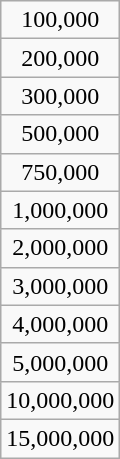<table class="wikitable" style="text-align:center">
<tr>
<td>100,000</td>
</tr>
<tr>
<td>200,000</td>
</tr>
<tr>
<td>300,000</td>
</tr>
<tr>
<td>500,000</td>
</tr>
<tr>
<td>750,000</td>
</tr>
<tr>
<td>1,000,000</td>
</tr>
<tr>
<td>2,000,000</td>
</tr>
<tr>
<td>3,000,000</td>
</tr>
<tr>
<td>4,000,000</td>
</tr>
<tr>
<td>5,000,000</td>
</tr>
<tr>
<td>10,000,000</td>
</tr>
<tr>
<td>15,000,000</td>
</tr>
</table>
